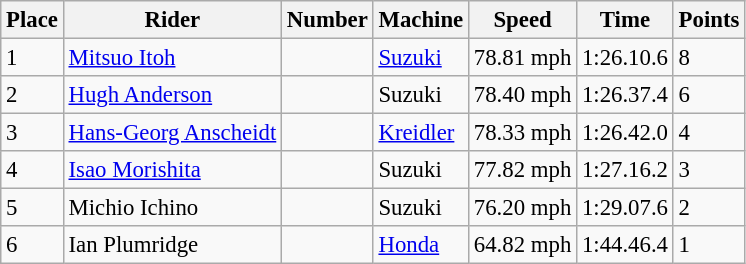<table class="wikitable" style="font-size: 95%;">
<tr>
<th>Place</th>
<th>Rider</th>
<th>Number</th>
<th>Machine</th>
<th>Speed</th>
<th>Time</th>
<th>Points</th>
</tr>
<tr>
<td>1</td>
<td> <a href='#'>Mitsuo Itoh</a></td>
<td></td>
<td><a href='#'>Suzuki</a></td>
<td>78.81 mph</td>
<td>1:26.10.6</td>
<td>8</td>
</tr>
<tr>
<td>2</td>
<td> <a href='#'>Hugh Anderson</a></td>
<td></td>
<td>Suzuki</td>
<td>78.40 mph</td>
<td>1:26.37.4</td>
<td>6</td>
</tr>
<tr>
<td>3</td>
<td> <a href='#'>Hans-Georg Anscheidt</a></td>
<td></td>
<td><a href='#'>Kreidler</a></td>
<td>78.33 mph</td>
<td>1:26.42.0</td>
<td>4</td>
</tr>
<tr>
<td>4</td>
<td> <a href='#'>Isao Morishita</a></td>
<td></td>
<td>Suzuki</td>
<td>77.82 mph</td>
<td>1:27.16.2</td>
<td>3</td>
</tr>
<tr>
<td>5</td>
<td> Michio Ichino</td>
<td></td>
<td>Suzuki</td>
<td>76.20 mph</td>
<td>1:29.07.6</td>
<td>2</td>
</tr>
<tr>
<td>6</td>
<td> Ian Plumridge</td>
<td></td>
<td><a href='#'>Honda</a></td>
<td>64.82 mph</td>
<td>1:44.46.4</td>
<td>1</td>
</tr>
</table>
